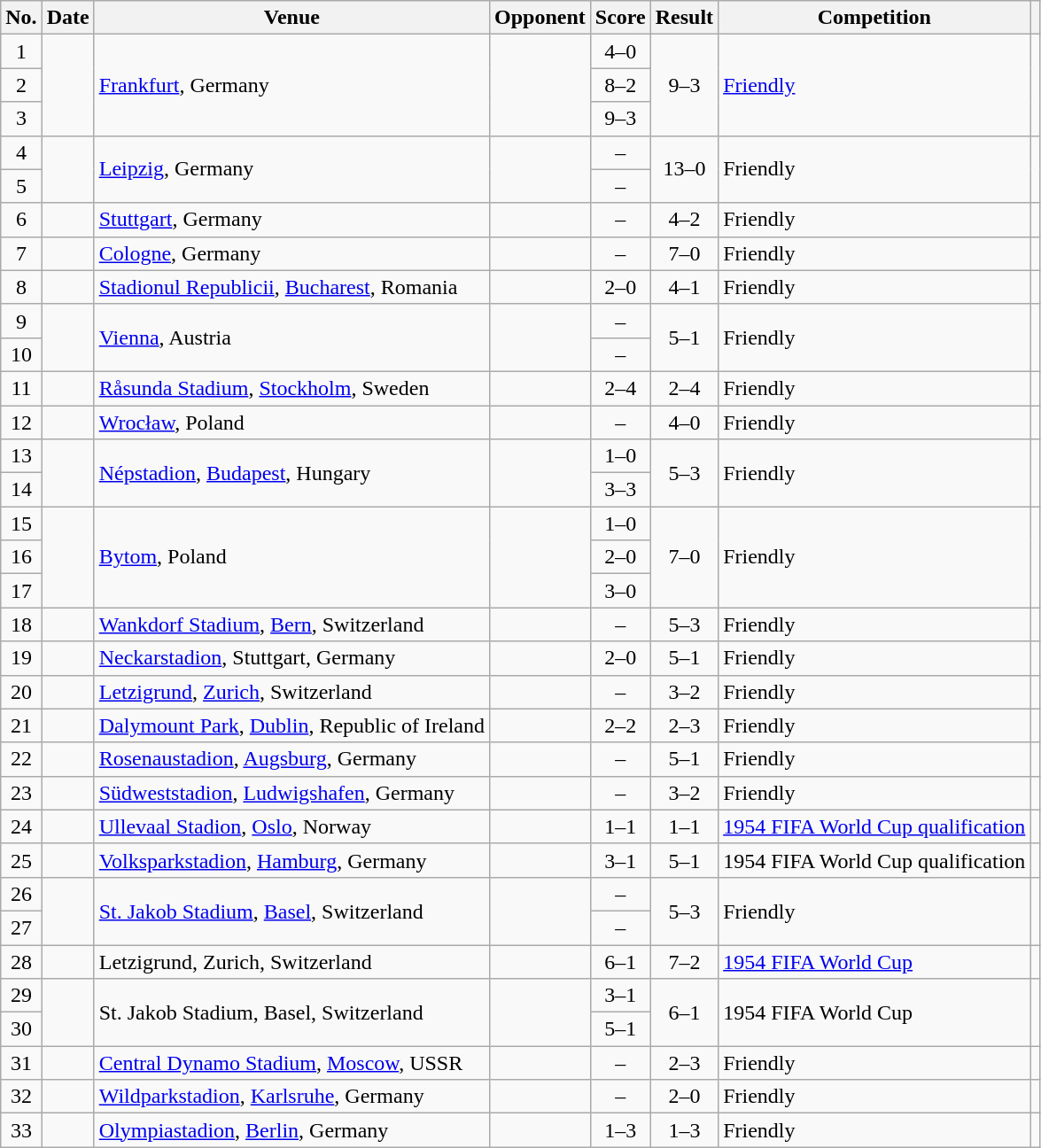<table class="wikitable sortable">
<tr>
<th scope="col">No.</th>
<th scope="col">Date</th>
<th scope="col">Venue</th>
<th scope="col">Opponent</th>
<th scope="col">Score</th>
<th scope="col">Result</th>
<th scope="col">Competition</th>
<th scope="col" class="unsortable"></th>
</tr>
<tr>
<td style="text-align:center">1</td>
<td rowspan="3"></td>
<td rowspan="3"><a href='#'>Frankfurt</a>, Germany</td>
<td rowspan="3"></td>
<td style="text-align:center">4–0</td>
<td rowspan="3" style="text-align:center">9–3</td>
<td rowspan="3"><a href='#'>Friendly</a></td>
<td rowspan="3"></td>
</tr>
<tr>
<td style="text-align:center">2</td>
<td style="text-align:center">8–2</td>
</tr>
<tr>
<td style="text-align:center">3</td>
<td style="text-align:center">9–3</td>
</tr>
<tr>
<td style="text-align:center">4</td>
<td rowspan="2"></td>
<td rowspan="2"><a href='#'>Leipzig</a>, Germany</td>
<td rowspan="2"></td>
<td style="text-align:center">–</td>
<td rowspan="2" style="text-align:center">13–0</td>
<td rowspan="2">Friendly</td>
<td rowspan="2"></td>
</tr>
<tr>
<td style="text-align:center">5</td>
<td style="text-align:center">–</td>
</tr>
<tr>
<td style="text-align:center">6</td>
<td></td>
<td><a href='#'>Stuttgart</a>, Germany</td>
<td></td>
<td style="text-align:center">–</td>
<td style="text-align:center">4–2</td>
<td>Friendly</td>
<td></td>
</tr>
<tr>
<td style="text-align:center">7</td>
<td></td>
<td><a href='#'>Cologne</a>, Germany</td>
<td></td>
<td style="text-align:center">–</td>
<td style="text-align:center">7–0</td>
<td>Friendly</td>
<td></td>
</tr>
<tr>
<td style="text-align:center">8</td>
<td></td>
<td><a href='#'>Stadionul Republicii</a>, <a href='#'>Bucharest</a>, Romania</td>
<td></td>
<td style="text-align:center">2–0</td>
<td style="text-align:center">4–1</td>
<td>Friendly</td>
<td></td>
</tr>
<tr>
<td style="text-align:center">9</td>
<td rowspan="2"></td>
<td rowspan="2"><a href='#'>Vienna</a>, Austria</td>
<td rowspan="2"></td>
<td style="text-align:center">–</td>
<td rowspan="2" style="text-align:center">5–1</td>
<td rowspan="2">Friendly</td>
<td rowspan="2"></td>
</tr>
<tr>
<td style="text-align:center">10</td>
<td style="text-align:center">–</td>
</tr>
<tr>
<td style="text-align:center">11</td>
<td></td>
<td><a href='#'>Råsunda Stadium</a>, <a href='#'>Stockholm</a>, Sweden</td>
<td></td>
<td style="text-align:center">2–4</td>
<td style="text-align:center">2–4</td>
<td>Friendly</td>
<td></td>
</tr>
<tr>
<td style="text-align:center">12</td>
<td></td>
<td><a href='#'>Wrocław</a>, Poland</td>
<td></td>
<td style="text-align:center">–</td>
<td style="text-align:center">4–0</td>
<td>Friendly</td>
<td></td>
</tr>
<tr>
<td style="text-align:center">13</td>
<td rowspan="2"></td>
<td rowspan="2"><a href='#'>Népstadion</a>, <a href='#'>Budapest</a>, Hungary</td>
<td rowspan="2"></td>
<td style="text-align:center">1–0</td>
<td rowspan="2" style="text-align:center">5–3</td>
<td rowspan="2">Friendly</td>
<td rowspan="2"></td>
</tr>
<tr>
<td style="text-align:center">14</td>
<td style="text-align:center">3–3</td>
</tr>
<tr>
<td style="text-align:center">15</td>
<td rowspan="3"></td>
<td rowspan="3"><a href='#'>Bytom</a>, Poland</td>
<td rowspan="3"></td>
<td style="text-align:center">1–0</td>
<td rowspan="3" style="text-align:center">7–0</td>
<td rowspan="3">Friendly</td>
<td rowspan="3"></td>
</tr>
<tr>
<td style="text-align:center">16</td>
<td style="text-align:center">2–0</td>
</tr>
<tr>
<td style="text-align:center">17</td>
<td style="text-align:center">3–0</td>
</tr>
<tr>
<td style="text-align:center">18</td>
<td></td>
<td><a href='#'>Wankdorf Stadium</a>, <a href='#'>Bern</a>, Switzerland</td>
<td></td>
<td style="text-align:center">–</td>
<td style="text-align:center">5–3</td>
<td>Friendly</td>
<td></td>
</tr>
<tr>
<td style="text-align:center">19</td>
<td></td>
<td><a href='#'>Neckarstadion</a>, Stuttgart, Germany</td>
<td></td>
<td style="text-align:center">2–0</td>
<td style="text-align:center">5–1</td>
<td>Friendly</td>
<td></td>
</tr>
<tr>
<td style="text-align:center">20</td>
<td></td>
<td><a href='#'>Letzigrund</a>, <a href='#'>Zurich</a>, Switzerland</td>
<td></td>
<td style="text-align:center">–</td>
<td style="text-align:center">3–2</td>
<td>Friendly</td>
<td></td>
</tr>
<tr>
<td style="text-align:center">21</td>
<td></td>
<td><a href='#'>Dalymount Park</a>, <a href='#'>Dublin</a>, Republic of Ireland</td>
<td></td>
<td style="text-align:center">2–2</td>
<td style="text-align:center">2–3</td>
<td>Friendly</td>
<td></td>
</tr>
<tr>
<td style="text-align:center">22</td>
<td></td>
<td><a href='#'>Rosenaustadion</a>, <a href='#'>Augsburg</a>, Germany</td>
<td></td>
<td style="text-align:center">–</td>
<td style="text-align:center">5–1</td>
<td>Friendly</td>
<td></td>
</tr>
<tr>
<td style="text-align:center">23</td>
<td></td>
<td><a href='#'>Südweststadion</a>, <a href='#'>Ludwigshafen</a>, Germany</td>
<td></td>
<td style="text-align:center">–</td>
<td style="text-align:center">3–2</td>
<td>Friendly</td>
<td></td>
</tr>
<tr>
<td style="text-align:center">24</td>
<td></td>
<td><a href='#'>Ullevaal Stadion</a>, <a href='#'>Oslo</a>, Norway</td>
<td></td>
<td style="text-align:center">1–1</td>
<td style="text-align:center">1–1</td>
<td><a href='#'>1954 FIFA World Cup qualification</a></td>
<td></td>
</tr>
<tr>
<td style="text-align:center">25</td>
<td></td>
<td><a href='#'>Volksparkstadion</a>, <a href='#'>Hamburg</a>, Germany</td>
<td></td>
<td style="text-align:center">3–1</td>
<td style="text-align:center">5–1</td>
<td>1954 FIFA World Cup qualification</td>
<td></td>
</tr>
<tr>
<td style="text-align:center">26</td>
<td rowspan="2"></td>
<td rowspan="2"><a href='#'>St. Jakob Stadium</a>, <a href='#'>Basel</a>, Switzerland</td>
<td rowspan="2"></td>
<td style="text-align:center">–</td>
<td rowspan="2" style="text-align:center">5–3</td>
<td rowspan="2">Friendly</td>
<td rowspan="2"></td>
</tr>
<tr>
<td style="text-align:center">27</td>
<td style="text-align:center">–</td>
</tr>
<tr>
<td style="text-align:center">28</td>
<td></td>
<td>Letzigrund, Zurich, Switzerland</td>
<td></td>
<td style="text-align:center">6–1</td>
<td style="text-align:center">7–2</td>
<td><a href='#'>1954 FIFA World Cup</a></td>
<td></td>
</tr>
<tr>
<td style="text-align:center">29</td>
<td rowspan="2"></td>
<td rowspan="2">St. Jakob Stadium, Basel, Switzerland</td>
<td rowspan="2"></td>
<td style="text-align:center">3–1</td>
<td rowspan="2" style="text-align:center">6–1</td>
<td rowspan="2">1954 FIFA World Cup</td>
<td rowspan="2"></td>
</tr>
<tr>
<td style="text-align:center">30</td>
<td style="text-align:center">5–1</td>
</tr>
<tr>
<td style="text-align:center">31</td>
<td></td>
<td><a href='#'>Central Dynamo Stadium</a>, <a href='#'>Moscow</a>, USSR</td>
<td></td>
<td style="text-align:center">–</td>
<td style="text-align:center">2–3</td>
<td>Friendly</td>
<td></td>
</tr>
<tr>
<td style="text-align:center">32</td>
<td></td>
<td><a href='#'>Wildparkstadion</a>, <a href='#'>Karlsruhe</a>, Germany</td>
<td></td>
<td style="text-align:center">–</td>
<td style="text-align:center">2–0</td>
<td>Friendly</td>
<td></td>
</tr>
<tr>
<td style="text-align:center">33</td>
<td></td>
<td><a href='#'>Olympiastadion</a>, <a href='#'>Berlin</a>, Germany</td>
<td></td>
<td style="text-align:center">1–3</td>
<td style="text-align:center">1–3</td>
<td>Friendly</td>
<td></td>
</tr>
</table>
